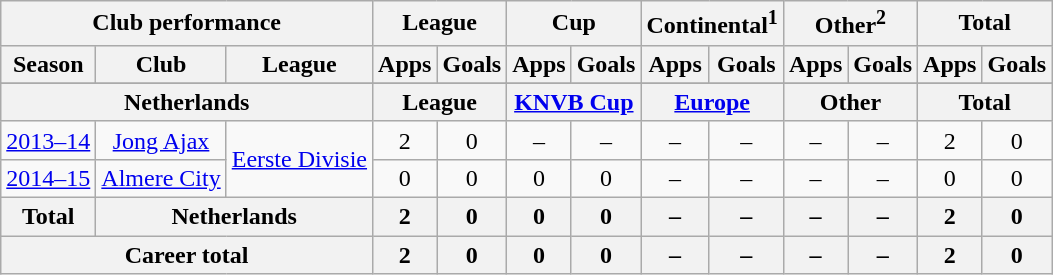<table class="wikitable" style="text-align:center">
<tr>
<th colspan=3>Club performance</th>
<th colspan=2>League</th>
<th colspan=2>Cup</th>
<th colspan=2>Continental<sup>1</sup></th>
<th colspan=2>Other<sup>2</sup></th>
<th colspan=2>Total</th>
</tr>
<tr>
<th>Season</th>
<th>Club</th>
<th>League</th>
<th>Apps</th>
<th>Goals</th>
<th>Apps</th>
<th>Goals</th>
<th>Apps</th>
<th>Goals</th>
<th>Apps</th>
<th>Goals</th>
<th>Apps</th>
<th>Goals</th>
</tr>
<tr>
</tr>
<tr>
<th colspan=3>Netherlands</th>
<th colspan=2>League</th>
<th colspan=2><a href='#'>KNVB Cup</a></th>
<th colspan=2><a href='#'>Europe</a></th>
<th colspan=2>Other</th>
<th colspan=2>Total</th>
</tr>
<tr>
<td><a href='#'>2013–14</a></td>
<td rowspan="1"><a href='#'>Jong Ajax</a></td>
<td rowspan=2><a href='#'>Eerste Divisie</a></td>
<td>2</td>
<td>0</td>
<td>–</td>
<td>–</td>
<td>–</td>
<td>–</td>
<td>–</td>
<td>–</td>
<td>2</td>
<td>0</td>
</tr>
<tr>
<td><a href='#'>2014–15</a></td>
<td rowspan="1"><a href='#'>Almere City</a></td>
<td>0</td>
<td>0</td>
<td>0</td>
<td>0</td>
<td>–</td>
<td>–</td>
<td>–</td>
<td>–</td>
<td>0</td>
<td>0</td>
</tr>
<tr>
<th rowspan=1>Total</th>
<th colspan=2>Netherlands</th>
<th>2</th>
<th>0</th>
<th>0</th>
<th>0</th>
<th>–</th>
<th>–</th>
<th>–</th>
<th>–</th>
<th>2</th>
<th>0</th>
</tr>
<tr>
<th colspan=3>Career total</th>
<th>2</th>
<th>0</th>
<th>0</th>
<th>0</th>
<th>–</th>
<th>–</th>
<th>–</th>
<th>–</th>
<th>2</th>
<th>0</th>
</tr>
</table>
